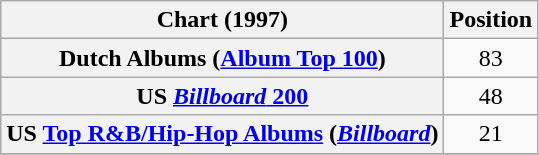<table class="wikitable sortable plainrowheaders"  style="text-align:center;">
<tr>
<th scope="col">Chart (1997)</th>
<th scope="col">Position</th>
</tr>
<tr>
<th scope="row">Dutch Albums (<a href='#'>Album Top 100</a>)</th>
<td>83</td>
</tr>
<tr>
<th scope="row">US <a href='#'><em>Billboard</em> 200</a></th>
<td>48</td>
</tr>
<tr>
<th scope="row">US <a href='#'>Top R&B/Hip-Hop Albums</a> (<em><a href='#'>Billboard</a></em>)</th>
<td>21</td>
</tr>
<tr>
</tr>
</table>
